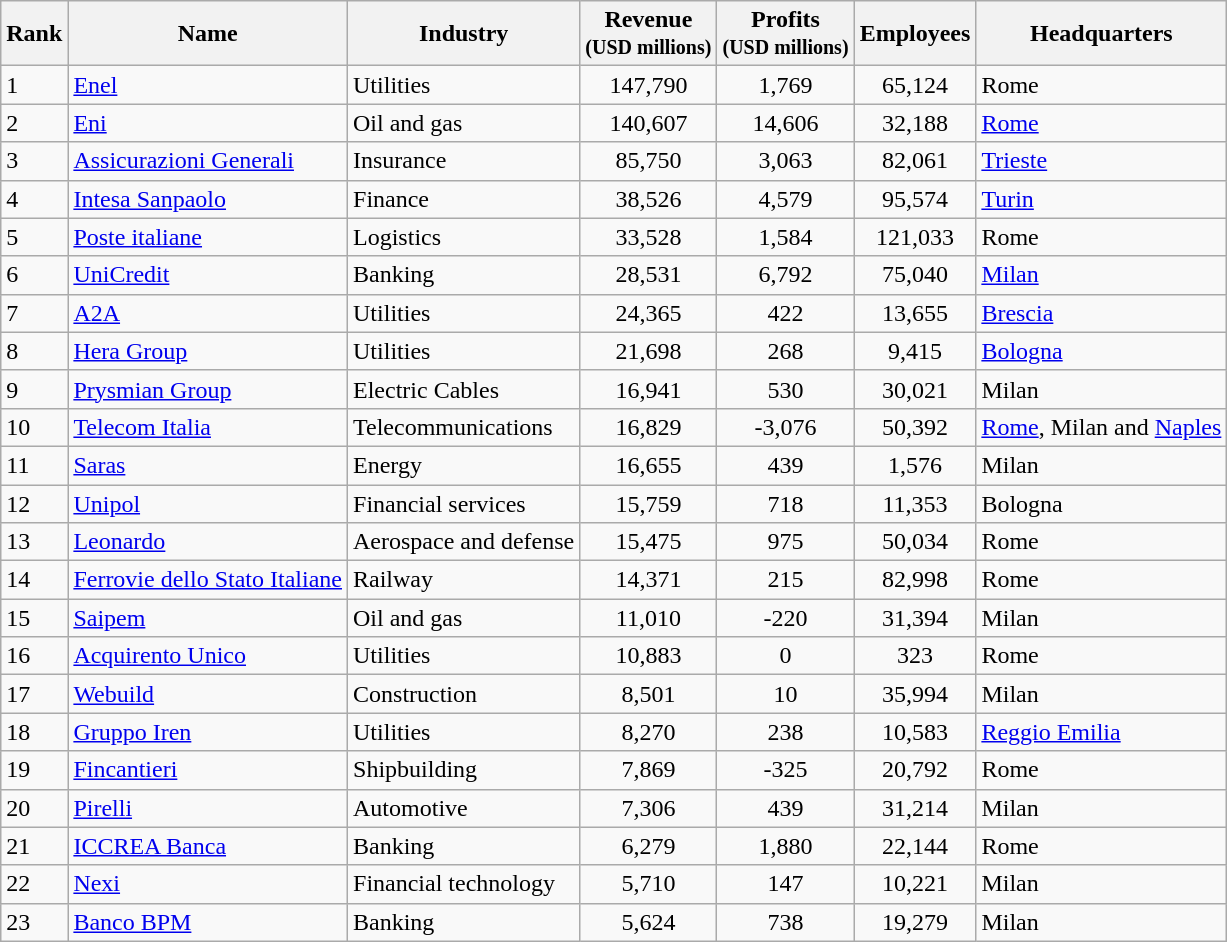<table class="wikitable sortable">
<tr>
<th>Rank</th>
<th>Name</th>
<th>Industry</th>
<th>Revenue<br><small>(USD millions)</small></th>
<th>Profits<br><small>(USD millions)</small></th>
<th>Employees</th>
<th>Headquarters</th>
</tr>
<tr>
<td>1</td>
<td><a href='#'>Enel</a></td>
<td>Utilities</td>
<td style="text-align:center;">147,790</td>
<td style="text-align:center;">1,769</td>
<td style="text-align:center;">65,124</td>
<td>Rome</td>
</tr>
<tr>
<td>2</td>
<td><a href='#'>Eni</a></td>
<td>Oil and gas</td>
<td style="text-align:center;">140,607</td>
<td style="text-align:center;">14,606</td>
<td style="text-align:center;">32,188</td>
<td><a href='#'>Rome</a></td>
</tr>
<tr>
<td>3</td>
<td><a href='#'>Assicurazioni Generali</a></td>
<td>Insurance</td>
<td style="text-align:center;">85,750</td>
<td style="text-align:center;">3,063</td>
<td style="text-align:center;">82,061</td>
<td><a href='#'>Trieste</a></td>
</tr>
<tr>
<td>4</td>
<td><a href='#'>Intesa Sanpaolo</a></td>
<td>Finance</td>
<td style="text-align:center;">38,526</td>
<td style="text-align:center;">4,579</td>
<td style="text-align:center;">95,574</td>
<td><a href='#'>Turin</a></td>
</tr>
<tr>
<td>5</td>
<td><a href='#'>Poste italiane</a></td>
<td>Logistics</td>
<td style="text-align:center;">33,528</td>
<td style="text-align:center;">1,584</td>
<td style="text-align:center;">121,033</td>
<td>Rome</td>
</tr>
<tr>
<td>6</td>
<td><a href='#'>UniCredit</a></td>
<td>Banking</td>
<td style="text-align:center;">28,531</td>
<td style="text-align:center;">6,792</td>
<td style="text-align:center;">75,040</td>
<td><a href='#'>Milan</a></td>
</tr>
<tr>
<td>7</td>
<td><a href='#'>A2A</a></td>
<td>Utilities</td>
<td style="text-align:center;">24,365</td>
<td style="text-align:center;">422</td>
<td style="text-align:center;">13,655</td>
<td><a href='#'>Brescia</a></td>
</tr>
<tr>
<td>8</td>
<td><a href='#'>Hera Group</a></td>
<td>Utilities</td>
<td style="text-align:center;">21,698</td>
<td style="text-align:center;">268</td>
<td style="text-align:center;">9,415</td>
<td><a href='#'>Bologna</a></td>
</tr>
<tr>
<td>9</td>
<td><a href='#'>Prysmian Group</a></td>
<td>Electric Cables</td>
<td style="text-align:center;">16,941</td>
<td style="text-align:center;">530</td>
<td style="text-align:center;">30,021</td>
<td>Milan</td>
</tr>
<tr>
<td>10</td>
<td><a href='#'>Telecom Italia</a></td>
<td>Telecommunications</td>
<td style="text-align:center;">16,829</td>
<td style="text-align:center;">-3,076</td>
<td style="text-align:center;">50,392</td>
<td><a href='#'>Rome</a>, Milan and <a href='#'>Naples</a></td>
</tr>
<tr>
<td>11</td>
<td><a href='#'>Saras</a></td>
<td>Energy</td>
<td style="text-align:center;">16,655</td>
<td style="text-align:center;">439</td>
<td style="text-align:center;">1,576</td>
<td>Milan</td>
</tr>
<tr>
<td>12</td>
<td><a href='#'>Unipol</a></td>
<td>Financial services</td>
<td style="text-align:center;">15,759</td>
<td style="text-align:center;">718</td>
<td style="text-align:center;">11,353</td>
<td>Bologna</td>
</tr>
<tr>
<td>13</td>
<td><a href='#'>Leonardo</a></td>
<td>Aerospace and defense</td>
<td style="text-align:center;">15,475</td>
<td style="text-align:center;">975</td>
<td style="text-align:center;">50,034</td>
<td>Rome</td>
</tr>
<tr>
<td>14</td>
<td><a href='#'>Ferrovie dello Stato Italiane</a></td>
<td>Railway</td>
<td style="text-align:center;">14,371</td>
<td style="text-align:center;">215</td>
<td style="text-align:center;">82,998</td>
<td>Rome</td>
</tr>
<tr>
<td>15</td>
<td><a href='#'>Saipem</a></td>
<td>Oil and gas</td>
<td style="text-align:center;">11,010</td>
<td style="text-align:center;">-220</td>
<td style="text-align:center;">31,394</td>
<td>Milan</td>
</tr>
<tr>
<td>16</td>
<td><a href='#'>Acquirento Unico</a></td>
<td>Utilities</td>
<td style="text-align:center;">10,883</td>
<td style="text-align:center;">0</td>
<td style="text-align:center;">323</td>
<td>Rome</td>
</tr>
<tr>
<td>17</td>
<td><a href='#'>Webuild</a></td>
<td>Construction</td>
<td style="text-align:center;">8,501</td>
<td style="text-align:center;">10</td>
<td style="text-align:center;">35,994</td>
<td>Milan</td>
</tr>
<tr>
<td>18</td>
<td><a href='#'>Gruppo Iren</a></td>
<td>Utilities</td>
<td style="text-align:center;">8,270</td>
<td style="text-align:center;">238</td>
<td style="text-align:center;">10,583</td>
<td><a href='#'>Reggio Emilia</a></td>
</tr>
<tr>
<td>19</td>
<td><a href='#'>Fincantieri</a></td>
<td>Shipbuilding</td>
<td style="text-align:center;">7,869</td>
<td style="text-align:center;">-325</td>
<td style="text-align:center;">20,792</td>
<td>Rome</td>
</tr>
<tr>
<td>20</td>
<td><a href='#'>Pirelli</a></td>
<td>Automotive</td>
<td style="text-align:center;">7,306</td>
<td style="text-align:center;">439</td>
<td style="text-align:center;">31,214</td>
<td>Milan</td>
</tr>
<tr>
<td>21</td>
<td><a href='#'>ICCREA Banca</a></td>
<td>Banking</td>
<td style="text-align:center;">6,279</td>
<td style="text-align:center;">1,880</td>
<td style="text-align:center;">22,144</td>
<td>Rome</td>
</tr>
<tr>
<td>22</td>
<td><a href='#'>Nexi</a></td>
<td>Financial technology</td>
<td style="text-align:center;">5,710</td>
<td style="text-align:center;">147</td>
<td style="text-align:center;">10,221</td>
<td>Milan</td>
</tr>
<tr>
<td>23</td>
<td><a href='#'>Banco BPM</a></td>
<td>Banking</td>
<td style="text-align:center;">5,624</td>
<td style="text-align:center;">738</td>
<td style="text-align:center;">19,279</td>
<td>Milan</td>
</tr>
</table>
